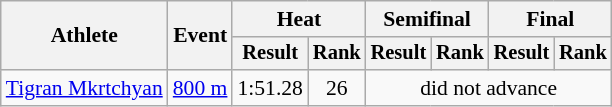<table class="wikitable" style="font-size:90%">
<tr>
<th rowspan=2>Athlete</th>
<th rowspan=2>Event</th>
<th colspan=2>Heat</th>
<th colspan=2>Semifinal</th>
<th colspan=2>Final</th>
</tr>
<tr style="font-size:95%">
<th>Result</th>
<th>Rank</th>
<th>Result</th>
<th>Rank</th>
<th>Result</th>
<th>Rank</th>
</tr>
<tr align=center>
<td align=left><a href='#'>Tigran Mkrtchyan</a></td>
<td style="text-align:left;"><a href='#'>800 m</a></td>
<td>1:51.28</td>
<td>26</td>
<td colspan=4>did not advance</td>
</tr>
</table>
